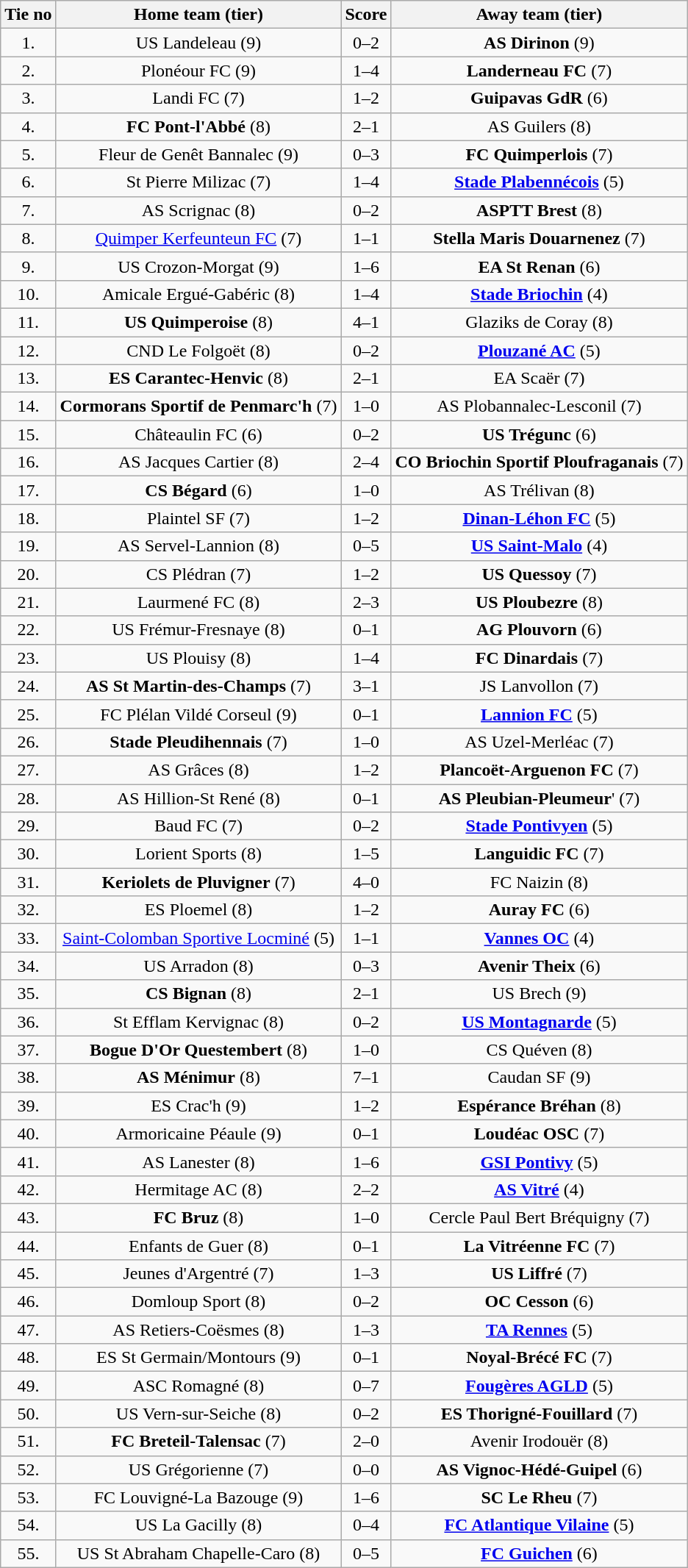<table class="wikitable" style="text-align: center">
<tr>
<th>Tie no</th>
<th>Home team (tier)</th>
<th>Score</th>
<th>Away team (tier)</th>
</tr>
<tr>
<td>1.</td>
<td>US Landeleau (9)</td>
<td>0–2</td>
<td><strong>AS Dirinon</strong> (9)</td>
</tr>
<tr>
<td>2.</td>
<td>Plonéour FC (9)</td>
<td>1–4 </td>
<td><strong>Landerneau FC</strong> (7)</td>
</tr>
<tr>
<td>3.</td>
<td>Landi FC (7)</td>
<td>1–2</td>
<td><strong>Guipavas GdR</strong> (6)</td>
</tr>
<tr>
<td>4.</td>
<td><strong>FC Pont-l'Abbé</strong> (8)</td>
<td>2–1</td>
<td>AS Guilers (8)</td>
</tr>
<tr>
<td>5.</td>
<td>Fleur de Genêt Bannalec (9)</td>
<td>0–3</td>
<td><strong>FC Quimperlois</strong> (7)</td>
</tr>
<tr>
<td>6.</td>
<td>St Pierre Milizac (7)</td>
<td>1–4</td>
<td><strong><a href='#'>Stade Plabennécois</a></strong> (5)</td>
</tr>
<tr>
<td>7.</td>
<td>AS Scrignac (8)</td>
<td>0–2</td>
<td><strong>ASPTT Brest</strong> (8)</td>
</tr>
<tr>
<td>8.</td>
<td><a href='#'>Quimper Kerfeunteun FC</a> (7)</td>
<td>1–1 </td>
<td><strong>Stella Maris Douarnenez</strong> (7)</td>
</tr>
<tr>
<td>9.</td>
<td>US Crozon-Morgat (9)</td>
<td>1–6</td>
<td><strong>EA St Renan</strong> (6)</td>
</tr>
<tr>
<td>10.</td>
<td>Amicale Ergué-Gabéric (8)</td>
<td>1–4</td>
<td><strong><a href='#'>Stade Briochin</a></strong> (4)</td>
</tr>
<tr>
<td>11.</td>
<td><strong>US Quimperoise</strong> (8)</td>
<td>4–1</td>
<td>Glaziks de Coray (8)</td>
</tr>
<tr>
<td>12.</td>
<td>CND Le Folgoët (8)</td>
<td>0–2</td>
<td><strong><a href='#'>Plouzané AC</a></strong> (5)</td>
</tr>
<tr>
<td>13.</td>
<td><strong>ES Carantec-Henvic</strong> (8)</td>
<td>2–1</td>
<td>EA Scaër (7)</td>
</tr>
<tr>
<td>14.</td>
<td><strong>Cormorans Sportif de Penmarc'h</strong> (7)</td>
<td>1–0 </td>
<td>AS Plobannalec-Lesconil (7)</td>
</tr>
<tr>
<td>15.</td>
<td>Châteaulin FC (6)</td>
<td>0–2</td>
<td><strong>US Trégunc</strong> (6)</td>
</tr>
<tr>
<td>16.</td>
<td>AS Jacques Cartier (8)</td>
<td>2–4</td>
<td><strong>CO Briochin Sportif Ploufraganais</strong> (7)</td>
</tr>
<tr>
<td>17.</td>
<td><strong>CS Bégard</strong> (6)</td>
<td>1–0</td>
<td>AS Trélivan (8)</td>
</tr>
<tr>
<td>18.</td>
<td>Plaintel SF (7)</td>
<td>1–2</td>
<td><strong><a href='#'>Dinan-Léhon FC</a></strong> (5)</td>
</tr>
<tr>
<td>19.</td>
<td>AS Servel-Lannion (8)</td>
<td>0–5</td>
<td><strong><a href='#'>US Saint-Malo</a></strong> (4)</td>
</tr>
<tr>
<td>20.</td>
<td>CS Plédran (7)</td>
<td>1–2</td>
<td><strong>US Quessoy</strong> (7)</td>
</tr>
<tr>
<td>21.</td>
<td>Laurmené FC (8)</td>
<td>2–3</td>
<td><strong>US Ploubezre</strong> (8)</td>
</tr>
<tr>
<td>22.</td>
<td>US Frémur-Fresnaye (8)</td>
<td>0–1</td>
<td><strong>AG Plouvorn</strong> (6)</td>
</tr>
<tr>
<td>23.</td>
<td>US Plouisy (8)</td>
<td>1–4</td>
<td><strong>FC Dinardais</strong> (7)</td>
</tr>
<tr>
<td>24.</td>
<td><strong>AS St Martin-des-Champs</strong> (7)</td>
<td>3–1</td>
<td>JS Lanvollon (7)</td>
</tr>
<tr>
<td>25.</td>
<td>FC Plélan Vildé Corseul (9)</td>
<td>0–1</td>
<td><strong><a href='#'>Lannion FC</a></strong> (5)</td>
</tr>
<tr>
<td>26.</td>
<td><strong>Stade Pleudihennais</strong> (7)</td>
<td>1–0</td>
<td>AS Uzel-Merléac (7)</td>
</tr>
<tr>
<td>27.</td>
<td>AS Grâces (8)</td>
<td>1–2</td>
<td><strong>Plancoët-Arguenon FC</strong> (7)</td>
</tr>
<tr>
<td>28.</td>
<td>AS Hillion-St René (8)</td>
<td>0–1</td>
<td><strong>AS Pleubian-Pleumeur</strong>' (7)</td>
</tr>
<tr>
<td>29.</td>
<td>Baud FC (7)</td>
<td>0–2</td>
<td><strong><a href='#'>Stade Pontivyen</a></strong> (5)</td>
</tr>
<tr>
<td>30.</td>
<td>Lorient Sports (8)</td>
<td>1–5</td>
<td><strong>Languidic FC</strong> (7)</td>
</tr>
<tr>
<td>31.</td>
<td><strong>Keriolets de Pluvigner</strong> (7)</td>
<td>4–0</td>
<td>FC Naizin (8)</td>
</tr>
<tr>
<td>32.</td>
<td>ES Ploemel (8)</td>
<td>1–2</td>
<td><strong>Auray FC</strong> (6)</td>
</tr>
<tr>
<td>33.</td>
<td><a href='#'>Saint-Colomban Sportive Locminé</a> (5)</td>
<td>1–1 </td>
<td><strong><a href='#'>Vannes OC</a></strong> (4)</td>
</tr>
<tr>
<td>34.</td>
<td>US Arradon (8)</td>
<td>0–3</td>
<td><strong>Avenir Theix</strong> (6)</td>
</tr>
<tr>
<td>35.</td>
<td><strong>CS Bignan</strong> (8)</td>
<td>2–1</td>
<td>US Brech (9)</td>
</tr>
<tr>
<td>36.</td>
<td>St Efflam Kervignac (8)</td>
<td>0–2</td>
<td><strong><a href='#'>US Montagnarde</a></strong> (5)</td>
</tr>
<tr>
<td>37.</td>
<td><strong>Bogue D'Or Questembert</strong> (8)</td>
<td>1–0</td>
<td>CS Quéven (8)</td>
</tr>
<tr>
<td>38.</td>
<td><strong>AS Ménimur</strong> (8)</td>
<td>7–1</td>
<td>Caudan SF (9)</td>
</tr>
<tr>
<td>39.</td>
<td>ES Crac'h (9)</td>
<td>1–2 </td>
<td><strong>Espérance Bréhan</strong> (8)</td>
</tr>
<tr>
<td>40.</td>
<td>Armoricaine Péaule (9)</td>
<td>0–1</td>
<td><strong>Loudéac OSC</strong> (7)</td>
</tr>
<tr>
<td>41.</td>
<td>AS Lanester (8)</td>
<td>1–6</td>
<td><strong><a href='#'>GSI Pontivy</a></strong> (5)</td>
</tr>
<tr>
<td>42.</td>
<td>Hermitage AC (8)</td>
<td>2–2 </td>
<td><strong><a href='#'>AS Vitré</a></strong> (4)</td>
</tr>
<tr>
<td>43.</td>
<td><strong>FC Bruz</strong> (8)</td>
<td>1–0</td>
<td>Cercle Paul Bert Bréquigny (7)</td>
</tr>
<tr>
<td>44.</td>
<td>Enfants de Guer (8)</td>
<td>0–1</td>
<td><strong>La Vitréenne FC</strong> (7)</td>
</tr>
<tr>
<td>45.</td>
<td>Jeunes d'Argentré (7)</td>
<td>1–3</td>
<td><strong>US Liffré</strong> (7)</td>
</tr>
<tr>
<td>46.</td>
<td>Domloup Sport (8)</td>
<td>0–2</td>
<td><strong>OC Cesson</strong> (6)</td>
</tr>
<tr>
<td>47.</td>
<td>AS Retiers-Coësmes (8)</td>
<td>1–3</td>
<td><strong><a href='#'>TA Rennes</a></strong> (5)</td>
</tr>
<tr>
<td>48.</td>
<td>ES St Germain/Montours (9)</td>
<td>0–1</td>
<td><strong>Noyal-Brécé FC</strong> (7)</td>
</tr>
<tr>
<td>49.</td>
<td>ASC Romagné (8)</td>
<td>0–7</td>
<td><strong><a href='#'>Fougères AGLD</a></strong> (5)</td>
</tr>
<tr>
<td>50.</td>
<td>US Vern-sur-Seiche (8)</td>
<td>0–2</td>
<td><strong>ES Thorigné-Fouillard</strong> (7)</td>
</tr>
<tr>
<td>51.</td>
<td><strong>FC Breteil-Talensac</strong> (7)</td>
<td>2–0</td>
<td>Avenir Irodouër (8)</td>
</tr>
<tr>
<td>52.</td>
<td>US Grégorienne (7)</td>
<td>0–0 </td>
<td><strong>AS Vignoc-Hédé-Guipel</strong> (6)</td>
</tr>
<tr>
<td>53.</td>
<td>FC Louvigné-La Bazouge (9)</td>
<td>1–6</td>
<td><strong>SC Le Rheu</strong> (7)</td>
</tr>
<tr>
<td>54.</td>
<td>US La Gacilly (8)</td>
<td>0–4</td>
<td><strong><a href='#'>FC Atlantique Vilaine</a></strong> (5)</td>
</tr>
<tr>
<td>55.</td>
<td>US St Abraham Chapelle-Caro (8)</td>
<td>0–5</td>
<td><strong><a href='#'>FC Guichen</a></strong> (6)</td>
</tr>
</table>
